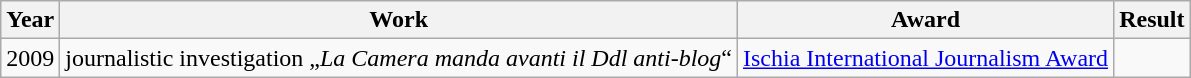<table class="wikitable" style="text-align:center">
<tr>
<th>Year</th>
<th>Work</th>
<th>Award</th>
<th>Result</th>
</tr>
<tr>
<td>2009</td>
<td>journalistic investigation „<em>La Camera manda avanti il Ddl anti-blog</em>“</td>
<td><a href='#'>Ischia International Journalism Award</a></td>
<td></td>
</tr>
</table>
